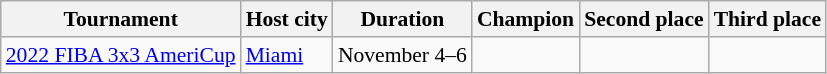<table class="wikitable" style="font-size:90%">
<tr>
<th>Tournament</th>
<th>Host city</th>
<th>Duration</th>
<th> Champion</th>
<th> Second place</th>
<th> Third place</th>
</tr>
<tr>
<td><a href='#'>2022 FIBA 3x3 AmeriCup</a></td>
<td> <a href='#'>Miami</a></td>
<td>November 4–6</td>
<td><strong></strong></td>
<td></td>
<td></td>
</tr>
</table>
